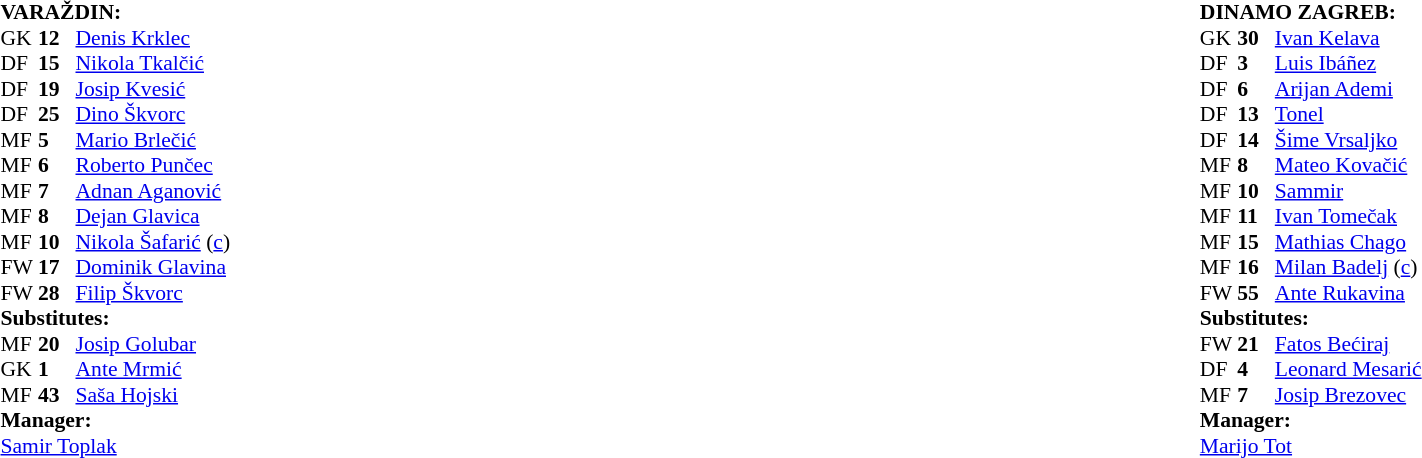<table width="100%">
<tr>
<td valign="top" width="40%"><br><table style="font-size: 90%" cellspacing="0" cellpadding="0">
<tr>
<td colspan="4"><strong>VARAŽDIN:</strong></td>
</tr>
<tr>
<th width="25"></th>
<th width="25"></th>
<th width="135"></th>
<th width="35"></th>
</tr>
<tr>
<td>GK</td>
<td><strong>12</strong></td>
<td> <a href='#'>Denis Krklec</a></td>
<td></td>
<td></td>
</tr>
<tr>
<td>DF</td>
<td><strong>15</strong></td>
<td> <a href='#'>Nikola Tkalčić</a></td>
</tr>
<tr>
<td>DF</td>
<td><strong>19</strong></td>
<td> <a href='#'>Josip Kvesić</a></td>
</tr>
<tr>
<td>DF</td>
<td><strong>25</strong></td>
<td> <a href='#'>Dino Škvorc</a></td>
</tr>
<tr>
<td>MF</td>
<td><strong>5</strong></td>
<td> <a href='#'>Mario Brlečić</a></td>
</tr>
<tr>
<td>MF</td>
<td><strong>6</strong></td>
<td> <a href='#'>Roberto Punčec</a></td>
<td></td>
</tr>
<tr>
<td>MF</td>
<td><strong>7</strong></td>
<td> <a href='#'>Adnan Aganović</a></td>
</tr>
<tr>
<td>MF</td>
<td><strong>8</strong></td>
<td> <a href='#'>Dejan Glavica</a></td>
<td></td>
<td></td>
</tr>
<tr>
<td>MF</td>
<td><strong>10</strong></td>
<td> <a href='#'>Nikola Šafarić</a> (<a href='#'>c</a>)</td>
<td></td>
<td></td>
</tr>
<tr>
<td>FW</td>
<td><strong>17</strong></td>
<td> <a href='#'>Dominik Glavina</a></td>
<td></td>
</tr>
<tr>
<td>FW</td>
<td><strong>28</strong></td>
<td> <a href='#'>Filip Škvorc</a></td>
<td></td>
</tr>
<tr>
<td colspan=3><strong>Substitutes:</strong></td>
</tr>
<tr>
<td>MF</td>
<td><strong>20</strong></td>
<td> <a href='#'>Josip Golubar</a></td>
<td></td>
<td></td>
</tr>
<tr>
<td>GK</td>
<td><strong>1</strong></td>
<td> <a href='#'>Ante Mrmić</a></td>
<td></td>
<td></td>
</tr>
<tr>
<td>MF</td>
<td><strong>43</strong></td>
<td> <a href='#'>Saša Hojski</a></td>
<td></td>
<td></td>
</tr>
<tr>
<td colspan=3><strong>Manager:</strong></td>
</tr>
<tr>
<td colspan="3"> <a href='#'>Samir Toplak</a></td>
</tr>
</table>
</td>
<td valign="top" width="50%"><br><table style="font-size: 90%" cellspacing="0" cellpadding="0" align="center">
<tr>
<td colspan="4"><strong>DINAMO ZAGREB:</strong></td>
</tr>
<tr>
<th width="25"></th>
<th width="25"></th>
<th width="135"></th>
<th width="35"></th>
</tr>
<tr>
<td>GK</td>
<td><strong>30</strong></td>
<td> <a href='#'>Ivan Kelava</a></td>
</tr>
<tr>
<td>DF</td>
<td><strong>3</strong></td>
<td> <a href='#'>Luis Ibáñez</a></td>
</tr>
<tr>
<td>DF</td>
<td><strong>6</strong></td>
<td> <a href='#'>Arijan Ademi</a></td>
<td></td>
</tr>
<tr>
<td>DF</td>
<td><strong>13</strong></td>
<td> <a href='#'>Tonel</a></td>
</tr>
<tr>
<td>DF</td>
<td><strong>14</strong></td>
<td> <a href='#'>Šime Vrsaljko</a></td>
<td></td>
<td></td>
</tr>
<tr>
<td>MF</td>
<td><strong>8</strong></td>
<td> <a href='#'>Mateo Kovačić</a></td>
<td></td>
<td></td>
</tr>
<tr>
<td>MF</td>
<td><strong>10</strong></td>
<td> <a href='#'>Sammir</a></td>
</tr>
<tr>
<td>MF</td>
<td><strong>11</strong></td>
<td> <a href='#'>Ivan Tomečak</a></td>
</tr>
<tr>
<td>MF</td>
<td><strong>15</strong></td>
<td> <a href='#'>Mathias Chago</a></td>
<td></td>
</tr>
<tr>
<td>MF</td>
<td><strong>16</strong></td>
<td> <a href='#'>Milan Badelj</a> (<a href='#'>c</a>)</td>
<td></td>
</tr>
<tr>
<td>FW</td>
<td><strong>55</strong></td>
<td> <a href='#'>Ante Rukavina</a></td>
<td></td>
<td></td>
</tr>
<tr>
<td colspan=3><strong>Substitutes:</strong></td>
</tr>
<tr>
<td>FW</td>
<td><strong>21</strong></td>
<td> <a href='#'>Fatos Bećiraj</a></td>
<td></td>
<td></td>
</tr>
<tr>
<td>DF</td>
<td><strong>4</strong></td>
<td> <a href='#'>Leonard Mesarić</a></td>
<td></td>
<td></td>
</tr>
<tr>
<td>MF</td>
<td><strong>7</strong></td>
<td> <a href='#'>Josip Brezovec</a></td>
<td></td>
<td></td>
</tr>
<tr>
<td colspan=3><strong>Manager:</strong></td>
</tr>
<tr>
<td colspan="3"> <a href='#'>Marijo Tot</a></td>
</tr>
</table>
</td>
</tr>
</table>
